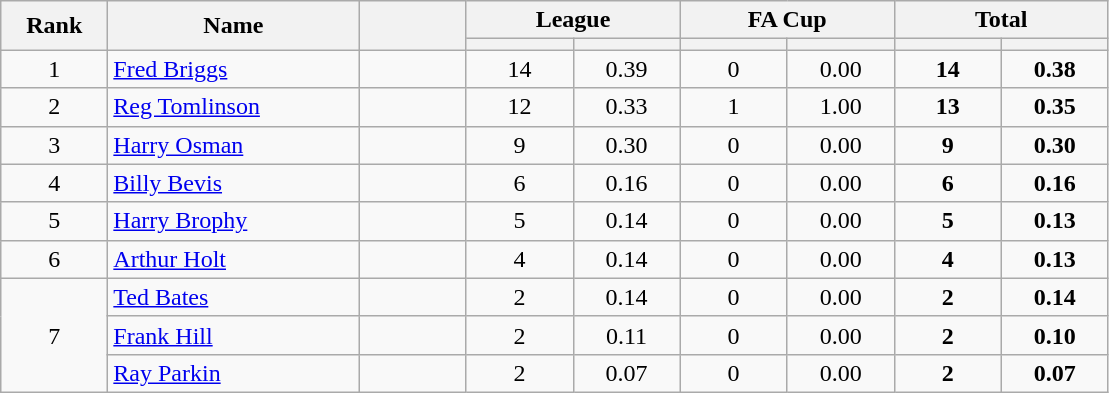<table class="wikitable plainrowheaders" style="text-align:center;">
<tr>
<th scope="col" rowspan="2" style="width:4em;">Rank</th>
<th scope="col" rowspan="2" style="width:10em;">Name</th>
<th scope="col" rowspan="2" style="width:4em;"></th>
<th scope="col" colspan="2">League</th>
<th scope="col" colspan="2">FA Cup</th>
<th scope="col" colspan="2">Total</th>
</tr>
<tr>
<th scope="col" style="width:4em;"></th>
<th scope="col" style="width:4em;"></th>
<th scope="col" style="width:4em;"></th>
<th scope="col" style="width:4em;"></th>
<th scope="col" style="width:4em;"></th>
<th scope="col" style="width:4em;"></th>
</tr>
<tr>
<td>1</td>
<td align="left"><a href='#'>Fred Briggs</a></td>
<td></td>
<td>14</td>
<td>0.39</td>
<td>0</td>
<td>0.00</td>
<td><strong>14</strong></td>
<td><strong>0.38</strong></td>
</tr>
<tr>
<td>2</td>
<td align="left"><a href='#'>Reg Tomlinson</a></td>
<td></td>
<td>12</td>
<td>0.33</td>
<td>1</td>
<td>1.00</td>
<td><strong>13</strong></td>
<td><strong>0.35</strong></td>
</tr>
<tr>
<td>3</td>
<td align="left"><a href='#'>Harry Osman</a></td>
<td></td>
<td>9</td>
<td>0.30</td>
<td>0</td>
<td>0.00</td>
<td><strong>9</strong></td>
<td><strong>0.30</strong></td>
</tr>
<tr>
<td>4</td>
<td align="left"><a href='#'>Billy Bevis</a></td>
<td></td>
<td>6</td>
<td>0.16</td>
<td>0</td>
<td>0.00</td>
<td><strong>6</strong></td>
<td><strong>0.16</strong></td>
</tr>
<tr>
<td>5</td>
<td align="left"><a href='#'>Harry Brophy</a></td>
<td></td>
<td>5</td>
<td>0.14</td>
<td>0</td>
<td>0.00</td>
<td><strong>5</strong></td>
<td><strong>0.13</strong></td>
</tr>
<tr>
<td>6</td>
<td align="left"><a href='#'>Arthur Holt</a></td>
<td></td>
<td>4</td>
<td>0.14</td>
<td>0</td>
<td>0.00</td>
<td><strong>4</strong></td>
<td><strong>0.13</strong></td>
</tr>
<tr>
<td rowspan="3">7</td>
<td align="left"><a href='#'>Ted Bates</a></td>
<td></td>
<td>2</td>
<td>0.14</td>
<td>0</td>
<td>0.00</td>
<td><strong>2</strong></td>
<td><strong>0.14</strong></td>
</tr>
<tr>
<td align="left"><a href='#'>Frank Hill</a></td>
<td></td>
<td>2</td>
<td>0.11</td>
<td>0</td>
<td>0.00</td>
<td><strong>2</strong></td>
<td><strong>0.10</strong></td>
</tr>
<tr>
<td align="left"><a href='#'>Ray Parkin</a></td>
<td></td>
<td>2</td>
<td>0.07</td>
<td>0</td>
<td>0.00</td>
<td><strong>2</strong></td>
<td><strong>0.07</strong></td>
</tr>
</table>
